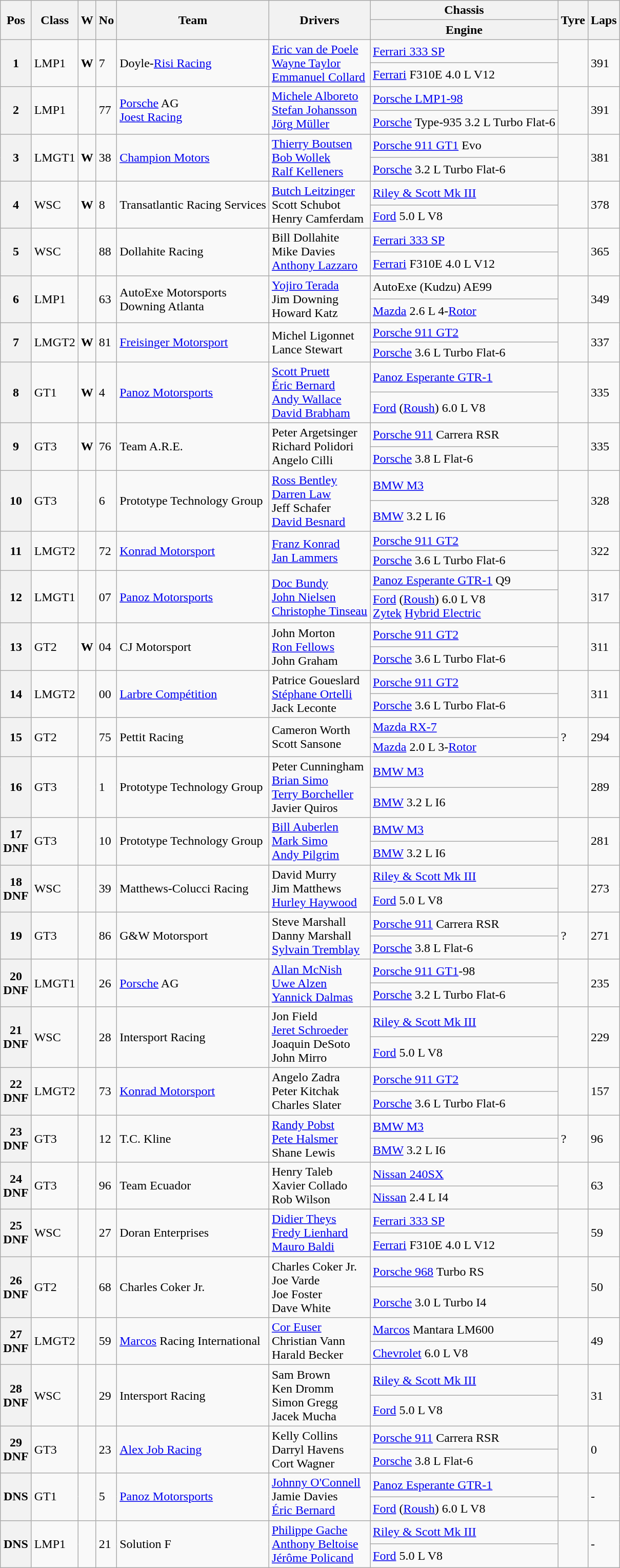<table class="wikitable">
<tr>
<th rowspan=2>Pos</th>
<th rowspan=2>Class</th>
<th rowspan=2>W</th>
<th rowspan=2>No</th>
<th rowspan=2>Team</th>
<th rowspan=2>Drivers</th>
<th>Chassis</th>
<th rowspan=2>Tyre</th>
<th rowspan=2>Laps</th>
</tr>
<tr>
<th>Engine</th>
</tr>
<tr>
<th rowspan=2>1</th>
<td rowspan=2>LMP1</td>
<td rowspan=2><strong>W</strong></td>
<td rowspan=2>7</td>
<td rowspan=2> Doyle-<a href='#'>Risi Racing</a></td>
<td rowspan=2> <a href='#'>Eric van de Poele</a><br> <a href='#'>Wayne Taylor</a><br> <a href='#'>Emmanuel Collard</a></td>
<td><a href='#'>Ferrari 333 SP</a></td>
<td rowspan=2></td>
<td rowspan=2>391</td>
</tr>
<tr>
<td><a href='#'>Ferrari</a> F310E 4.0 L V12</td>
</tr>
<tr>
<th rowspan=2>2</th>
<td rowspan=2>LMP1</td>
<td rowspan=2></td>
<td rowspan=2>77</td>
<td rowspan=2> <a href='#'>Porsche</a> AG<br> <a href='#'>Joest Racing</a></td>
<td rowspan=2> <a href='#'>Michele Alboreto</a><br> <a href='#'>Stefan Johansson</a><br> <a href='#'>Jörg Müller</a></td>
<td><a href='#'>Porsche LMP1-98</a></td>
<td rowspan=2></td>
<td rowspan=2>391</td>
</tr>
<tr>
<td><a href='#'>Porsche</a> Type-935 3.2 L Turbo Flat-6</td>
</tr>
<tr>
<th rowspan=2>3</th>
<td rowspan=2>LMGT1</td>
<td rowspan=2><strong>W</strong></td>
<td rowspan=2>38</td>
<td rowspan=2> <a href='#'>Champion Motors</a></td>
<td rowspan=2> <a href='#'>Thierry Boutsen</a><br> <a href='#'>Bob Wollek</a><br> <a href='#'>Ralf Kelleners</a></td>
<td><a href='#'>Porsche 911 GT1</a> Evo</td>
<td rowspan=2></td>
<td rowspan=2>381</td>
</tr>
<tr>
<td><a href='#'>Porsche</a> 3.2 L Turbo Flat-6</td>
</tr>
<tr>
<th rowspan=2>4</th>
<td rowspan=2>WSC</td>
<td rowspan=2><strong>W</strong></td>
<td rowspan=2>8</td>
<td rowspan=2> Transatlantic Racing Services</td>
<td rowspan=2> <a href='#'>Butch Leitzinger</a><br> Scott Schubot<br> Henry Camferdam</td>
<td><a href='#'>Riley & Scott Mk III</a></td>
<td rowspan=2></td>
<td rowspan=2>378</td>
</tr>
<tr>
<td><a href='#'>Ford</a> 5.0 L V8</td>
</tr>
<tr>
<th rowspan=2>5</th>
<td rowspan=2>WSC</td>
<td rowspan=2></td>
<td rowspan=2>88</td>
<td rowspan=2> Dollahite Racing</td>
<td rowspan=2> Bill Dollahite<br> Mike Davies<br> <a href='#'>Anthony Lazzaro</a></td>
<td><a href='#'>Ferrari 333 SP</a></td>
<td rowspan=2></td>
<td rowspan=2>365</td>
</tr>
<tr>
<td><a href='#'>Ferrari</a> F310E 4.0 L V12</td>
</tr>
<tr>
<th rowspan=2>6</th>
<td rowspan=2>LMP1</td>
<td rowspan=2></td>
<td rowspan=2>63</td>
<td rowspan=2> AutoExe Motorsports<br> Downing Atlanta</td>
<td rowspan=2> <a href='#'>Yojiro Terada</a><br> Jim Downing<br> Howard Katz</td>
<td>AutoExe (Kudzu) AE99</td>
<td rowspan=2></td>
<td rowspan=2>349</td>
</tr>
<tr>
<td><a href='#'>Mazda</a> 2.6 L 4-<a href='#'>Rotor</a></td>
</tr>
<tr>
<th rowspan=2>7</th>
<td rowspan=2>LMGT2</td>
<td rowspan=2><strong>W</strong></td>
<td rowspan=2>81</td>
<td rowspan=2> <a href='#'>Freisinger Motorsport</a></td>
<td rowspan=2> Michel Ligonnet<br> Lance Stewart</td>
<td><a href='#'>Porsche 911 GT2</a></td>
<td rowspan=2></td>
<td rowspan=2>337</td>
</tr>
<tr>
<td><a href='#'>Porsche</a> 3.6 L Turbo Flat-6</td>
</tr>
<tr>
<th rowspan=2>8</th>
<td rowspan=2>GT1</td>
<td rowspan=2><strong>W</strong></td>
<td rowspan=2>4</td>
<td rowspan=2> <a href='#'>Panoz Motorsports</a></td>
<td rowspan=2> <a href='#'>Scott Pruett</a><br> <a href='#'>Éric Bernard</a><br> <a href='#'>Andy Wallace</a><br> <a href='#'>David Brabham</a></td>
<td><a href='#'>Panoz Esperante GTR-1</a></td>
<td rowspan=2></td>
<td rowspan=2>335</td>
</tr>
<tr>
<td><a href='#'>Ford</a> (<a href='#'>Roush</a>) 6.0 L V8</td>
</tr>
<tr>
<th rowspan=2>9</th>
<td rowspan=2>GT3</td>
<td rowspan=2><strong>W</strong></td>
<td rowspan=2>76</td>
<td rowspan=2> Team A.R.E.</td>
<td rowspan=2> Peter Argetsinger<br> Richard Polidori<br> Angelo Cilli</td>
<td><a href='#'>Porsche 911</a> Carrera RSR</td>
<td rowspan=2></td>
<td rowspan=2>335</td>
</tr>
<tr>
<td><a href='#'>Porsche</a> 3.8 L Flat-6</td>
</tr>
<tr>
<th rowspan=2>10</th>
<td rowspan=2>GT3</td>
<td rowspan=2></td>
<td rowspan=2>6</td>
<td rowspan=2> Prototype Technology Group</td>
<td rowspan=2> <a href='#'>Ross Bentley</a><br> <a href='#'>Darren Law</a><br> Jeff Schafer<br> <a href='#'>David Besnard</a></td>
<td><a href='#'>BMW M3</a></td>
<td rowspan=2></td>
<td rowspan=2>328</td>
</tr>
<tr>
<td><a href='#'>BMW</a> 3.2 L I6</td>
</tr>
<tr>
<th rowspan=2>11</th>
<td rowspan=2>LMGT2</td>
<td rowspan=2></td>
<td rowspan=2>72</td>
<td rowspan=2> <a href='#'>Konrad Motorsport</a></td>
<td rowspan=2> <a href='#'>Franz Konrad</a><br> <a href='#'>Jan Lammers</a></td>
<td><a href='#'>Porsche 911 GT2</a></td>
<td rowspan=2></td>
<td rowspan=2>322</td>
</tr>
<tr>
<td><a href='#'>Porsche</a> 3.6 L Turbo Flat-6</td>
</tr>
<tr>
<th rowspan=2>12</th>
<td rowspan=2>LMGT1</td>
<td rowspan=2></td>
<td rowspan=2>07</td>
<td rowspan=2> <a href='#'>Panoz Motorsports</a></td>
<td rowspan=2> <a href='#'>Doc Bundy</a><br> <a href='#'>John Nielsen</a><br> <a href='#'>Christophe Tinseau</a></td>
<td><a href='#'>Panoz Esperante GTR-1</a> Q9</td>
<td rowspan=2></td>
<td rowspan=2>317</td>
</tr>
<tr>
<td><a href='#'>Ford</a> (<a href='#'>Roush</a>) 6.0 L V8<br><a href='#'>Zytek</a> <a href='#'>Hybrid Electric</a></td>
</tr>
<tr>
<th rowspan=2>13</th>
<td rowspan=2>GT2</td>
<td rowspan=2><strong>W</strong></td>
<td rowspan=2>04</td>
<td rowspan=2> CJ Motorsport</td>
<td rowspan=2> John Morton<br> <a href='#'>Ron Fellows</a><br> John Graham</td>
<td><a href='#'>Porsche 911 GT2</a></td>
<td rowspan=2></td>
<td rowspan=2>311</td>
</tr>
<tr>
<td><a href='#'>Porsche</a> 3.6 L Turbo Flat-6</td>
</tr>
<tr>
<th rowspan=2>14</th>
<td rowspan=2>LMGT2</td>
<td rowspan=2></td>
<td rowspan=2>00</td>
<td rowspan=2> <a href='#'>Larbre Compétition</a></td>
<td rowspan=2> Patrice Goueslard<br> <a href='#'>Stéphane Ortelli</a><br> Jack Leconte</td>
<td><a href='#'>Porsche 911 GT2</a></td>
<td rowspan=2></td>
<td rowspan=2>311</td>
</tr>
<tr>
<td><a href='#'>Porsche</a> 3.6 L Turbo Flat-6</td>
</tr>
<tr>
<th rowspan=2>15</th>
<td rowspan=2>GT2</td>
<td rowspan=2></td>
<td rowspan=2>75</td>
<td rowspan=2> Pettit Racing</td>
<td rowspan=2> Cameron Worth<br> Scott Sansone</td>
<td><a href='#'>Mazda RX-7</a></td>
<td rowspan=2>?</td>
<td rowspan=2>294</td>
</tr>
<tr>
<td><a href='#'>Mazda</a> 2.0 L 3-<a href='#'>Rotor</a></td>
</tr>
<tr>
<th rowspan=2>16</th>
<td rowspan=2>GT3</td>
<td rowspan=2></td>
<td rowspan=2>1</td>
<td rowspan=2> Prototype Technology Group</td>
<td rowspan=2> Peter Cunningham<br> <a href='#'>Brian Simo</a><br> <a href='#'>Terry Borcheller</a><br> Javier Quiros</td>
<td><a href='#'>BMW M3</a></td>
<td rowspan=2></td>
<td rowspan=2>289</td>
</tr>
<tr>
<td><a href='#'>BMW</a> 3.2 L I6</td>
</tr>
<tr>
<th rowspan=2>17<br>DNF</th>
<td rowspan=2>GT3</td>
<td rowspan=2></td>
<td rowspan=2>10</td>
<td rowspan=2> Prototype Technology Group</td>
<td rowspan=2> <a href='#'>Bill Auberlen</a><br> <a href='#'>Mark Simo</a><br> <a href='#'>Andy Pilgrim</a></td>
<td><a href='#'>BMW M3</a></td>
<td rowspan=2></td>
<td rowspan=2>281</td>
</tr>
<tr>
<td><a href='#'>BMW</a> 3.2 L I6</td>
</tr>
<tr>
<th rowspan=2>18<br>DNF</th>
<td rowspan=2>WSC</td>
<td rowspan=2></td>
<td rowspan=2>39</td>
<td rowspan=2> Matthews-Colucci Racing</td>
<td rowspan=2> David Murry<br> Jim Matthews<br> <a href='#'>Hurley Haywood</a></td>
<td><a href='#'>Riley & Scott Mk III</a></td>
<td rowspan=2></td>
<td rowspan=2>273</td>
</tr>
<tr>
<td><a href='#'>Ford</a> 5.0 L V8</td>
</tr>
<tr>
<th rowspan=2>19</th>
<td rowspan=2>GT3</td>
<td rowspan=2></td>
<td rowspan=2>86</td>
<td rowspan=2> G&W Motorsport</td>
<td rowspan=2> Steve Marshall<br> Danny Marshall<br> <a href='#'>Sylvain Tremblay</a></td>
<td><a href='#'>Porsche 911</a> Carrera RSR</td>
<td rowspan=2>?</td>
<td rowspan=2>271</td>
</tr>
<tr>
<td><a href='#'>Porsche</a> 3.8 L Flat-6</td>
</tr>
<tr>
<th rowspan=2>20<br>DNF</th>
<td rowspan=2>LMGT1</td>
<td rowspan=2></td>
<td rowspan=2>26</td>
<td rowspan=2> <a href='#'>Porsche</a> AG</td>
<td rowspan=2> <a href='#'>Allan McNish</a><br> <a href='#'>Uwe Alzen</a><br> <a href='#'>Yannick Dalmas</a></td>
<td><a href='#'>Porsche 911 GT1</a>-98</td>
<td rowspan=2></td>
<td rowspan=2>235</td>
</tr>
<tr>
<td><a href='#'>Porsche</a> 3.2 L Turbo Flat-6</td>
</tr>
<tr>
<th rowspan=2>21<br>DNF</th>
<td rowspan=2>WSC</td>
<td rowspan=2></td>
<td rowspan=2>28</td>
<td rowspan=2> Intersport Racing</td>
<td rowspan=2> Jon Field<br> <a href='#'>Jeret Schroeder</a><br> Joaquin DeSoto<br> John Mirro</td>
<td><a href='#'>Riley & Scott Mk III</a></td>
<td rowspan=2></td>
<td rowspan=2>229</td>
</tr>
<tr>
<td><a href='#'>Ford</a> 5.0 L V8</td>
</tr>
<tr>
<th rowspan=2>22<br>DNF</th>
<td rowspan=2>LMGT2</td>
<td rowspan=2></td>
<td rowspan=2>73</td>
<td rowspan=2> <a href='#'>Konrad Motorsport</a></td>
<td rowspan=2> Angelo Zadra<br> Peter Kitchak<br> Charles Slater</td>
<td><a href='#'>Porsche 911 GT2</a></td>
<td rowspan=2></td>
<td rowspan=2>157</td>
</tr>
<tr>
<td><a href='#'>Porsche</a> 3.6 L Turbo Flat-6</td>
</tr>
<tr>
<th rowspan=2>23<br>DNF</th>
<td rowspan=2>GT3</td>
<td rowspan=2></td>
<td rowspan=2>12</td>
<td rowspan=2> T.C. Kline</td>
<td rowspan=2> <a href='#'>Randy Pobst</a><br> <a href='#'>Pete Halsmer</a><br> Shane Lewis</td>
<td><a href='#'>BMW M3</a></td>
<td rowspan=2>?</td>
<td rowspan=2>96</td>
</tr>
<tr>
<td><a href='#'>BMW</a> 3.2 L I6</td>
</tr>
<tr>
<th rowspan=2>24<br>DNF</th>
<td rowspan=2>GT3</td>
<td rowspan=2></td>
<td rowspan=2>96</td>
<td rowspan=2> Team Ecuador</td>
<td rowspan=2> Henry Taleb<br> Xavier Collado<br> Rob Wilson</td>
<td><a href='#'>Nissan 240SX</a></td>
<td rowspan=2></td>
<td rowspan=2>63</td>
</tr>
<tr>
<td><a href='#'>Nissan</a> 2.4 L I4</td>
</tr>
<tr>
<th rowspan=2>25<br>DNF</th>
<td rowspan=2>WSC</td>
<td rowspan=2></td>
<td rowspan=2>27</td>
<td rowspan=2> Doran Enterprises</td>
<td rowspan=2> <a href='#'>Didier Theys</a><br> <a href='#'>Fredy Lienhard</a><br> <a href='#'>Mauro Baldi</a></td>
<td><a href='#'>Ferrari 333 SP</a></td>
<td rowspan=2></td>
<td rowspan=2>59</td>
</tr>
<tr>
<td><a href='#'>Ferrari</a> F310E 4.0 L V12</td>
</tr>
<tr>
<th rowspan=2>26<br>DNF</th>
<td rowspan=2>GT2</td>
<td rowspan=2></td>
<td rowspan=2>68</td>
<td rowspan=2> Charles Coker Jr.</td>
<td rowspan=2> Charles Coker Jr.<br> Joe Varde<br> Joe Foster<br> Dave White</td>
<td><a href='#'>Porsche 968</a> Turbo RS</td>
<td rowspan=2></td>
<td rowspan=2>50</td>
</tr>
<tr>
<td><a href='#'>Porsche</a> 3.0 L Turbo I4</td>
</tr>
<tr>
<th rowspan=2>27<br>DNF</th>
<td rowspan=2>LMGT2</td>
<td rowspan=2></td>
<td rowspan=2>59</td>
<td rowspan=2> <a href='#'>Marcos</a> Racing International</td>
<td rowspan=2> <a href='#'>Cor Euser</a><br> Christian Vann<br> Harald Becker</td>
<td><a href='#'>Marcos</a> Mantara LM600</td>
<td rowspan=2></td>
<td rowspan=2>49</td>
</tr>
<tr>
<td><a href='#'>Chevrolet</a> 6.0 L V8</td>
</tr>
<tr>
<th rowspan=2>28<br>DNF</th>
<td rowspan=2>WSC</td>
<td rowspan=2></td>
<td rowspan=2>29</td>
<td rowspan=2> Intersport Racing</td>
<td rowspan=2> Sam Brown<br> Ken Dromm<br> Simon Gregg<br> Jacek Mucha</td>
<td><a href='#'>Riley & Scott Mk III</a></td>
<td rowspan=2></td>
<td rowspan=2>31</td>
</tr>
<tr>
<td><a href='#'>Ford</a> 5.0 L V8</td>
</tr>
<tr>
<th rowspan=2>29<br>DNF</th>
<td rowspan=2>GT3</td>
<td rowspan=2></td>
<td rowspan=2>23</td>
<td rowspan=2> <a href='#'>Alex Job Racing</a></td>
<td rowspan=2> Kelly Collins<br> Darryl Havens<br> Cort Wagner</td>
<td><a href='#'>Porsche 911</a> Carrera RSR</td>
<td rowspan=2></td>
<td rowspan=2>0</td>
</tr>
<tr>
<td><a href='#'>Porsche</a> 3.8 L Flat-6</td>
</tr>
<tr>
<th rowspan=2>DNS</th>
<td rowspan=2>GT1</td>
<td rowspan=2></td>
<td rowspan=2>5</td>
<td rowspan=2> <a href='#'>Panoz Motorsports</a></td>
<td rowspan=2> <a href='#'>Johnny O'Connell</a><br> Jamie Davies<br> <a href='#'>Éric Bernard</a></td>
<td><a href='#'>Panoz Esperante GTR-1</a></td>
<td rowspan=2></td>
<td rowspan=2>-</td>
</tr>
<tr>
<td><a href='#'>Ford</a> (<a href='#'>Roush</a>) 6.0 L V8</td>
</tr>
<tr>
<th rowspan=2>DNS</th>
<td rowspan=2>LMP1</td>
<td rowspan=2></td>
<td rowspan=2>21</td>
<td rowspan=2> Solution F</td>
<td rowspan=2> <a href='#'>Philippe Gache</a><br> <a href='#'>Anthony Beltoise</a><br> <a href='#'>Jérôme Policand</a></td>
<td><a href='#'>Riley & Scott Mk III</a></td>
<td rowspan=2></td>
<td rowspan=2>-</td>
</tr>
<tr>
<td><a href='#'>Ford</a> 5.0 L V8</td>
</tr>
</table>
